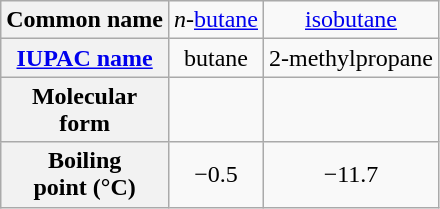<table class="wikitable" style="text-align:center">
<tr>
<th>Common name</th>
<td><em>n</em>-<a href='#'>butane</a></td>
<td><a href='#'>isobutane</a></td>
</tr>
<tr>
<th><a href='#'>IUPAC name</a></th>
<td>butane</td>
<td>2-methylpropane</td>
</tr>
<tr>
<th>Molecular<br>form</th>
<td></td>
<td></td>
</tr>
<tr>
<th>Boiling<br>point (°C)</th>
<td>−0.5</td>
<td>−11.7</td>
</tr>
</table>
